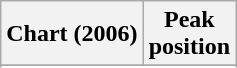<table class="wikitable sortable plainrowheaders" style="text-align:center">
<tr>
<th scope="col">Chart (2006)</th>
<th scope="col">Peak<br>position</th>
</tr>
<tr>
</tr>
<tr>
</tr>
<tr>
</tr>
</table>
